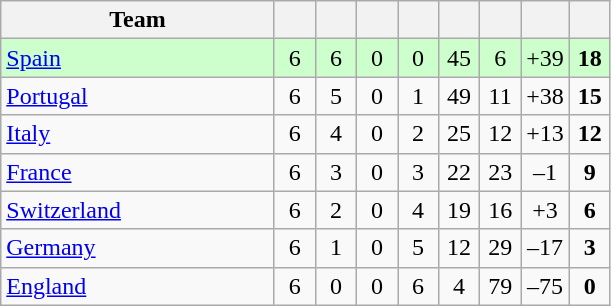<table class="wikitable" style="text-align:center;">
<tr>
<th width="175">Team</th>
<th width="20"></th>
<th width="20"></th>
<th width="20"></th>
<th width="20"></th>
<th width="20"></th>
<th width="20"></th>
<th width="20"></th>
<th width="20"></th>
</tr>
<tr bgcolor=#ccffcc>
<td align=left> <a href='#'>Spain</a></td>
<td>6</td>
<td>6</td>
<td>0</td>
<td>0</td>
<td>45</td>
<td>6</td>
<td>+39</td>
<td><strong>18</strong></td>
</tr>
<tr>
<td align=left> <a href='#'>Portugal</a></td>
<td>6</td>
<td>5</td>
<td>0</td>
<td>1</td>
<td>49</td>
<td>11</td>
<td>+38</td>
<td><strong>15</strong></td>
</tr>
<tr>
<td align=left> <a href='#'>Italy</a></td>
<td>6</td>
<td>4</td>
<td>0</td>
<td>2</td>
<td>25</td>
<td>12</td>
<td>+13</td>
<td><strong>12</strong></td>
</tr>
<tr>
<td align=left> <a href='#'>France</a></td>
<td>6</td>
<td>3</td>
<td>0</td>
<td>3</td>
<td>22</td>
<td>23</td>
<td>–1</td>
<td><strong>9</strong></td>
</tr>
<tr>
<td align=left> <a href='#'>Switzerland</a></td>
<td>6</td>
<td>2</td>
<td>0</td>
<td>4</td>
<td>19</td>
<td>16</td>
<td>+3</td>
<td><strong>6</strong></td>
</tr>
<tr>
<td align=left> <a href='#'>Germany</a></td>
<td>6</td>
<td>1</td>
<td>0</td>
<td>5</td>
<td>12</td>
<td>29</td>
<td>–17</td>
<td><strong>3</strong></td>
</tr>
<tr>
<td align=left> <a href='#'>England</a></td>
<td>6</td>
<td>0</td>
<td>0</td>
<td>6</td>
<td>4</td>
<td>79</td>
<td>–75</td>
<td><strong>0</strong></td>
</tr>
</table>
